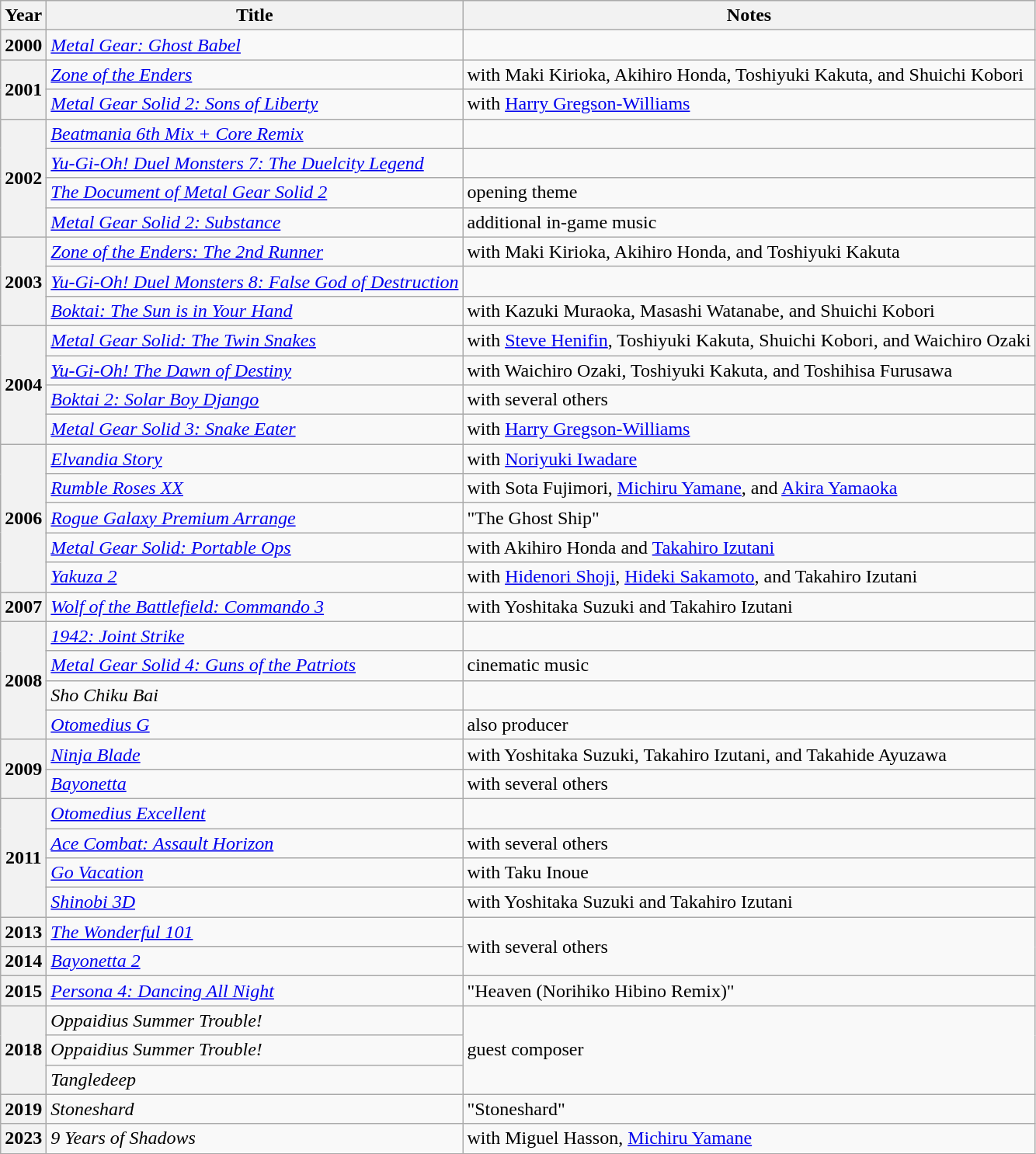<table class="wikitable sortable">
<tr>
<th>Year</th>
<th>Title</th>
<th>Notes</th>
</tr>
<tr>
<th>2000</th>
<td><em><a href='#'>Metal Gear: Ghost Babel</a></em></td>
<td></td>
</tr>
<tr>
<th rowspan="2">2001</th>
<td><em><a href='#'>Zone of the Enders</a></em></td>
<td>with Maki Kirioka, Akihiro Honda, Toshiyuki Kakuta, and Shuichi Kobori</td>
</tr>
<tr>
<td><em><a href='#'>Metal Gear Solid 2: Sons of Liberty</a></em></td>
<td>with <a href='#'>Harry Gregson-Williams</a></td>
</tr>
<tr>
<th rowspan="4">2002</th>
<td><em><a href='#'>Beatmania 6th Mix + Core Remix</a></em></td>
<td></td>
</tr>
<tr>
<td><em><a href='#'>Yu-Gi-Oh! Duel Monsters 7: The Duelcity Legend</a></em></td>
<td></td>
</tr>
<tr>
<td><em><a href='#'>The Document of Metal Gear Solid 2</a></em></td>
<td>opening theme</td>
</tr>
<tr>
<td><em><a href='#'>Metal Gear Solid 2: Substance</a></em></td>
<td>additional in-game music</td>
</tr>
<tr>
<th rowspan="3">2003</th>
<td><em><a href='#'>Zone of the Enders: The 2nd Runner</a></em></td>
<td>with Maki Kirioka, Akihiro Honda, and Toshiyuki Kakuta</td>
</tr>
<tr>
<td><em><a href='#'>Yu-Gi-Oh! Duel Monsters 8: False God of Destruction</a></em></td>
<td></td>
</tr>
<tr>
<td><em><a href='#'>Boktai: The Sun is in Your Hand</a></em></td>
<td>with Kazuki Muraoka, Masashi Watanabe, and Shuichi Kobori</td>
</tr>
<tr>
<th rowspan="4">2004</th>
<td><em><a href='#'>Metal Gear Solid: The Twin Snakes</a></em></td>
<td>with <a href='#'>Steve Henifin</a>, Toshiyuki Kakuta, Shuichi Kobori, and Waichiro Ozaki</td>
</tr>
<tr>
<td><em><a href='#'>Yu-Gi-Oh! The Dawn of Destiny</a></em></td>
<td>with Waichiro Ozaki, Toshiyuki Kakuta, and Toshihisa Furusawa</td>
</tr>
<tr>
<td><em><a href='#'>Boktai 2: Solar Boy Django</a></em></td>
<td>with several others</td>
</tr>
<tr>
<td><em><a href='#'>Metal Gear Solid 3: Snake Eater</a></em></td>
<td>with <a href='#'>Harry Gregson-Williams</a></td>
</tr>
<tr>
<th rowspan="5">2006</th>
<td><em><a href='#'>Elvandia Story</a></em></td>
<td>with <a href='#'>Noriyuki Iwadare</a></td>
</tr>
<tr>
<td><em><a href='#'>Rumble Roses XX</a></em></td>
<td>with Sota Fujimori, <a href='#'>Michiru Yamane</a>, and <a href='#'>Akira Yamaoka</a></td>
</tr>
<tr>
<td><em><a href='#'>Rogue Galaxy Premium Arrange</a></em></td>
<td>"The Ghost Ship"</td>
</tr>
<tr>
<td><em><a href='#'>Metal Gear Solid: Portable Ops</a></em></td>
<td>with Akihiro Honda and <a href='#'>Takahiro Izutani</a></td>
</tr>
<tr>
<td><em><a href='#'>Yakuza 2</a></em></td>
<td>with <a href='#'>Hidenori Shoji</a>, <a href='#'>Hideki Sakamoto</a>, and Takahiro Izutani</td>
</tr>
<tr>
<th>2007</th>
<td><em><a href='#'>Wolf of the Battlefield: Commando 3</a></em></td>
<td>with Yoshitaka Suzuki and Takahiro Izutani</td>
</tr>
<tr>
<th rowspan="4">2008</th>
<td><em><a href='#'>1942: Joint Strike</a></em></td>
<td></td>
</tr>
<tr>
<td><em><a href='#'>Metal Gear Solid 4: Guns of the Patriots</a></em></td>
<td>cinematic music</td>
</tr>
<tr>
<td><em>Sho Chiku Bai</em></td>
<td></td>
</tr>
<tr>
<td><em><a href='#'>Otomedius G</a></em></td>
<td>also producer</td>
</tr>
<tr>
<th rowspan="2">2009</th>
<td><em><a href='#'>Ninja Blade</a></em></td>
<td>with Yoshitaka Suzuki, Takahiro Izutani, and Takahide Ayuzawa</td>
</tr>
<tr>
<td><em><a href='#'>Bayonetta</a></em></td>
<td>with several others</td>
</tr>
<tr>
<th rowspan="4">2011</th>
<td><em><a href='#'>Otomedius Excellent</a></em></td>
<td></td>
</tr>
<tr>
<td><em><a href='#'>Ace Combat: Assault Horizon</a></em></td>
<td>with several others</td>
</tr>
<tr>
<td><em><a href='#'>Go Vacation</a></em></td>
<td>with Taku Inoue</td>
</tr>
<tr>
<td><em><a href='#'>Shinobi 3D</a></em></td>
<td>with Yoshitaka Suzuki and Takahiro Izutani</td>
</tr>
<tr>
<th>2013</th>
<td><em><a href='#'>The Wonderful 101</a></em></td>
<td rowspan="2">with several others</td>
</tr>
<tr>
<th>2014</th>
<td><em><a href='#'>Bayonetta 2</a></em></td>
</tr>
<tr>
<th>2015</th>
<td><em><a href='#'>Persona 4: Dancing All Night</a></em></td>
<td>"Heaven (Norihiko Hibino Remix)"</td>
</tr>
<tr>
<th rowspan="3">2018</th>
<td><em>Oppaidius Summer Trouble!</em></td>
<td rowspan="3">guest composer</td>
</tr>
<tr>
<td><em>Oppaidius Summer Trouble!</em></td>
</tr>
<tr>
<td><em>Tangledeep</em></td>
</tr>
<tr>
<th>2019</th>
<td><em>Stoneshard</em></td>
<td>"Stoneshard"</td>
</tr>
<tr>
<th>2023</th>
<td><em>9 Years of Shadows</em></td>
<td>with Miguel Hasson, <a href='#'>Michiru Yamane</a></td>
</tr>
</table>
